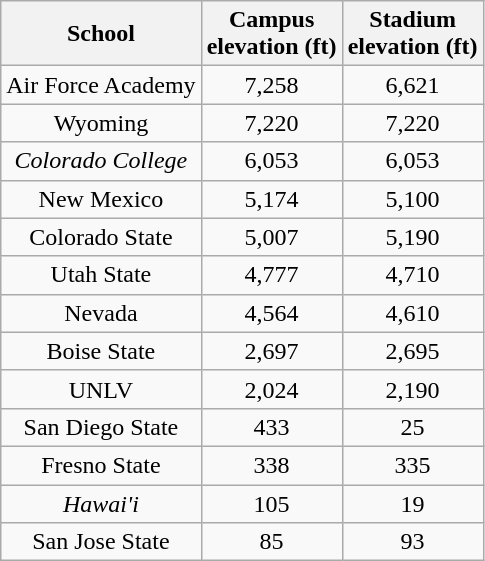<table class="wikitable" style="text-align:center">
<tr>
<th>School</th>
<th>Campus<br>elevation (ft)</th>
<th>Stadium<br>elevation (ft)</th>
</tr>
<tr>
<td>Air Force Academy</td>
<td>7,258</td>
<td>6,621</td>
</tr>
<tr>
<td>Wyoming</td>
<td>7,220</td>
<td>7,220</td>
</tr>
<tr>
<td><em>Colorado College</em></td>
<td>6,053</td>
<td>6,053</td>
</tr>
<tr>
<td>New Mexico</td>
<td>5,174</td>
<td>5,100</td>
</tr>
<tr>
<td>Colorado State</td>
<td>5,007</td>
<td>5,190</td>
</tr>
<tr>
<td>Utah State</td>
<td>4,777</td>
<td>4,710</td>
</tr>
<tr>
<td>Nevada</td>
<td>4,564</td>
<td>4,610</td>
</tr>
<tr>
<td>Boise State</td>
<td>2,697</td>
<td>2,695</td>
</tr>
<tr>
<td>UNLV</td>
<td>2,024</td>
<td>2,190</td>
</tr>
<tr>
<td>San Diego State</td>
<td>433</td>
<td>25</td>
</tr>
<tr>
<td>Fresno State</td>
<td>338</td>
<td>335</td>
</tr>
<tr>
<td><em>Hawai'i</em></td>
<td>105</td>
<td>19</td>
</tr>
<tr>
<td>San Jose State</td>
<td>85</td>
<td>93</td>
</tr>
</table>
